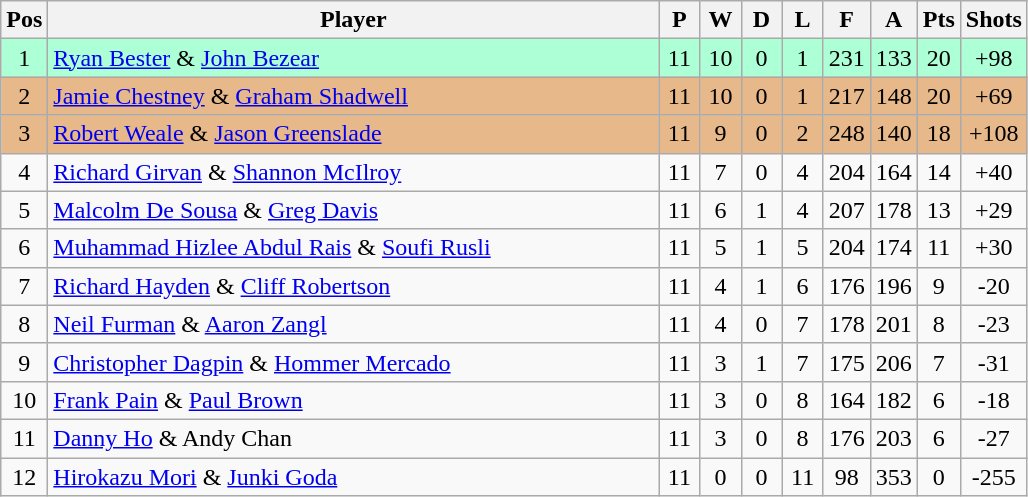<table class="wikitable" style="font-size: 100%">
<tr>
<th width=20>Pos</th>
<th width=400>Player</th>
<th width=20>P</th>
<th width=20>W</th>
<th width=20>D</th>
<th width=20>L</th>
<th width=20>F</th>
<th width=20>A</th>
<th width=20>Pts</th>
<th width=20>Shots</th>
</tr>
<tr align=center style="background: #ADFFD6;">
<td>1</td>
<td align="left"> <a href='#'>Ryan Bester</a> & <a href='#'>John Bezear</a></td>
<td>11</td>
<td>10</td>
<td>0</td>
<td>1</td>
<td>231</td>
<td>133</td>
<td>20</td>
<td>+98</td>
</tr>
<tr align=center style="background: #E6B88A;">
<td>2</td>
<td align="left"> <a href='#'>Jamie Chestney</a> & <a href='#'>Graham Shadwell</a></td>
<td>11</td>
<td>10</td>
<td>0</td>
<td>1</td>
<td>217</td>
<td>148</td>
<td>20</td>
<td>+69</td>
</tr>
<tr align=center style="background: #E6B88A;">
<td>3</td>
<td align="left"> <a href='#'>Robert Weale</a> & <a href='#'>Jason Greenslade</a></td>
<td>11</td>
<td>9</td>
<td>0</td>
<td>2</td>
<td>248</td>
<td>140</td>
<td>18</td>
<td>+108</td>
</tr>
<tr align=center>
<td>4</td>
<td align="left"> <a href='#'>Richard Girvan</a> & <a href='#'>Shannon McIlroy</a></td>
<td>11</td>
<td>7</td>
<td>0</td>
<td>4</td>
<td>204</td>
<td>164</td>
<td>14</td>
<td>+40</td>
</tr>
<tr align=center>
<td>5</td>
<td align="left"> <a href='#'>Malcolm De Sousa</a> & <a href='#'>Greg Davis</a></td>
<td>11</td>
<td>6</td>
<td>1</td>
<td>4</td>
<td>207</td>
<td>178</td>
<td>13</td>
<td>+29</td>
</tr>
<tr align=center>
<td>6</td>
<td align="left"> <a href='#'>Muhammad Hizlee Abdul Rais</a> & <a href='#'>Soufi Rusli</a></td>
<td>11</td>
<td>5</td>
<td>1</td>
<td>5</td>
<td>204</td>
<td>174</td>
<td>11</td>
<td>+30</td>
</tr>
<tr align=center>
<td>7</td>
<td align="left"> <a href='#'>Richard Hayden</a> & <a href='#'>Cliff Robertson</a></td>
<td>11</td>
<td>4</td>
<td>1</td>
<td>6</td>
<td>176</td>
<td>196</td>
<td>9</td>
<td>-20</td>
</tr>
<tr align=center>
<td>8</td>
<td align="left"> <a href='#'>Neil Furman</a> & <a href='#'>Aaron Zangl</a></td>
<td>11</td>
<td>4</td>
<td>0</td>
<td>7</td>
<td>178</td>
<td>201</td>
<td>8</td>
<td>-23</td>
</tr>
<tr align=center>
<td>9</td>
<td align="left"> <a href='#'>Christopher Dagpin</a> & <a href='#'>Hommer Mercado</a></td>
<td>11</td>
<td>3</td>
<td>1</td>
<td>7</td>
<td>175</td>
<td>206</td>
<td>7</td>
<td>-31</td>
</tr>
<tr align=center>
<td>10</td>
<td align="left"> <a href='#'>Frank Pain</a> & <a href='#'>Paul Brown</a></td>
<td>11</td>
<td>3</td>
<td>0</td>
<td>8</td>
<td>164</td>
<td>182</td>
<td>6</td>
<td>-18</td>
</tr>
<tr align=center>
<td>11</td>
<td align="left"> <a href='#'>Danny Ho</a> & Andy Chan</td>
<td>11</td>
<td>3</td>
<td>0</td>
<td>8</td>
<td>176</td>
<td>203</td>
<td>6</td>
<td>-27</td>
</tr>
<tr align=center>
<td>12</td>
<td align="left"> <a href='#'>Hirokazu Mori</a> & <a href='#'>Junki Goda</a></td>
<td>11</td>
<td>0</td>
<td>0</td>
<td>11</td>
<td>98</td>
<td>353</td>
<td>0</td>
<td>-255</td>
</tr>
</table>
